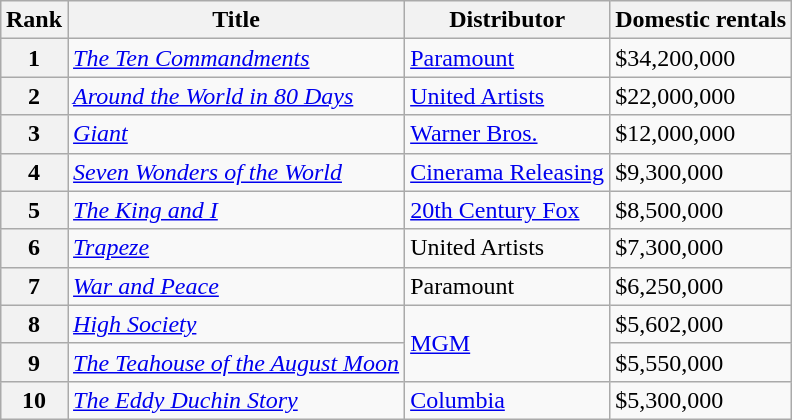<table class="wikitable sortable" style="margin:auto; margin:auto;">
<tr>
<th>Rank</th>
<th>Title</th>
<th>Distributor</th>
<th>Domestic rentals</th>
</tr>
<tr>
<th style="text-align:center;"><strong>1</strong></th>
<td><em><a href='#'>The Ten Commandments</a></em></td>
<td><a href='#'>Paramount</a></td>
<td>$34,200,000</td>
</tr>
<tr>
<th style="text-align:center;"><strong>2</strong></th>
<td><em><a href='#'>Around the World in 80 Days</a></em></td>
<td><a href='#'>United Artists</a></td>
<td>$22,000,000</td>
</tr>
<tr>
<th style="text-align:center;"><strong>3</strong></th>
<td><em><a href='#'>Giant</a></em></td>
<td><a href='#'>Warner Bros.</a></td>
<td>$12,000,000</td>
</tr>
<tr>
<th style="text-align:center;"><strong>4</strong></th>
<td><em><a href='#'>Seven Wonders of the World</a></em></td>
<td><a href='#'>Cinerama Releasing</a></td>
<td>$9,300,000</td>
</tr>
<tr>
<th style="text-align:center;"><strong>5</strong></th>
<td><em><a href='#'>The King and I</a></em></td>
<td><a href='#'>20th Century Fox</a></td>
<td>$8,500,000</td>
</tr>
<tr>
<th style="text-align:center;"><strong>6</strong></th>
<td><em><a href='#'>Trapeze</a></em></td>
<td>United Artists</td>
<td>$7,300,000</td>
</tr>
<tr>
<th style="text-align:center;"><strong>7</strong></th>
<td><em><a href='#'>War and Peace</a></em></td>
<td>Paramount</td>
<td>$6,250,000</td>
</tr>
<tr>
<th style="text-align:center;"><strong>8</strong></th>
<td><em><a href='#'>High Society</a></em></td>
<td rowspan="2"><a href='#'>MGM</a></td>
<td>$5,602,000</td>
</tr>
<tr>
<th style="text-align:center;"><strong>9</strong></th>
<td><em><a href='#'>The Teahouse of the August Moon</a></em></td>
<td>$5,550,000</td>
</tr>
<tr>
<th style="text-align:center;"><strong>10</strong></th>
<td><em><a href='#'>The Eddy Duchin Story</a></em></td>
<td><a href='#'>Columbia</a></td>
<td>$5,300,000</td>
</tr>
</table>
